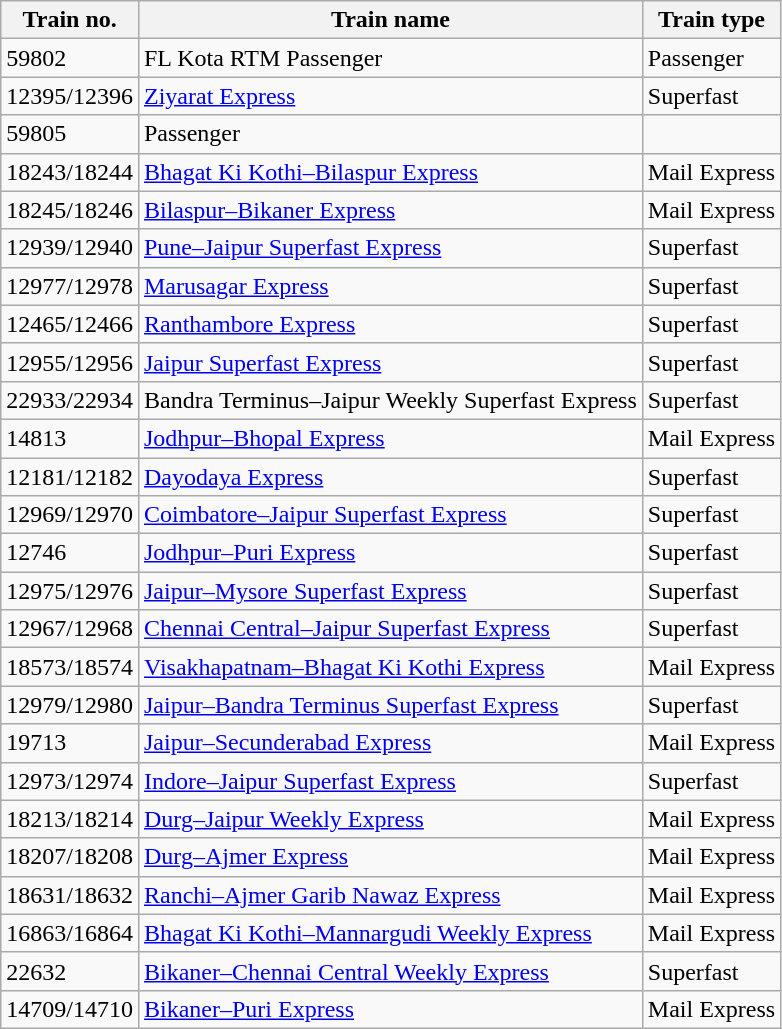<table class="wikitable">
<tr>
<th>Train no.</th>
<th>Train name</th>
<th>Train type</th>
</tr>
<tr>
<td>59802</td>
<td>FL Kota RTM Passenger</td>
<td>Passenger</td>
</tr>
<tr>
<td>12395/12396</td>
<td><a href='#'>Ziyarat Express</a></td>
<td>Superfast</td>
</tr>
<tr>
<td>59805</td>
<td Jaipur–Bayana Passenger>Passenger</td>
</tr>
<tr>
<td>18243/18244</td>
<td><a href='#'>Bhagat Ki Kothi–Bilaspur Express</a></td>
<td>Mail Express</td>
</tr>
<tr>
<td>18245/18246</td>
<td><a href='#'>Bilaspur–Bikaner Express</a></td>
<td>Mail Express</td>
</tr>
<tr>
<td>12939/12940</td>
<td><a href='#'>Pune–Jaipur Superfast Express</a></td>
<td>Superfast</td>
</tr>
<tr>
<td>12977/12978</td>
<td><a href='#'>Marusagar Express</a></td>
<td>Superfast</td>
</tr>
<tr>
<td>12465/12466</td>
<td><a href='#'>Ranthambore Express</a></td>
<td>Superfast</td>
</tr>
<tr>
<td>12955/12956</td>
<td><a href='#'>Jaipur Superfast Express</a></td>
<td>Superfast</td>
</tr>
<tr>
<td>22933/22934</td>
<td>Bandra Terminus–Jaipur Weekly Superfast Express</td>
<td>Superfast</td>
</tr>
<tr>
<td>14813</td>
<td><a href='#'>Jodhpur–Bhopal Express</a></td>
<td>Mail Express</td>
</tr>
<tr>
<td>12181/12182</td>
<td><a href='#'>Dayodaya Express</a></td>
<td>Superfast</td>
</tr>
<tr>
<td>12969/12970</td>
<td><a href='#'>Coimbatore–Jaipur Superfast Express</a></td>
<td>Superfast</td>
</tr>
<tr>
<td>12746</td>
<td><a href='#'>Jodhpur–Puri Express</a></td>
<td>Superfast</td>
</tr>
<tr>
<td>12975/12976</td>
<td><a href='#'>Jaipur–Mysore Superfast Express</a></td>
<td>Superfast</td>
</tr>
<tr>
<td>12967/12968</td>
<td><a href='#'>Chennai Central–Jaipur Superfast Express</a></td>
<td>Superfast</td>
</tr>
<tr>
<td>18573/18574</td>
<td><a href='#'>Visakhapatnam–Bhagat Ki Kothi Express</a></td>
<td>Mail Express</td>
</tr>
<tr>
<td>12979/12980</td>
<td><a href='#'>Jaipur–Bandra Terminus Superfast Express</a></td>
<td>Superfast</td>
</tr>
<tr>
<td>19713</td>
<td><a href='#'>Jaipur–Secunderabad Express</a></td>
<td>Mail Express</td>
</tr>
<tr>
<td>12973/12974</td>
<td><a href='#'>Indore–Jaipur Superfast Express</a></td>
<td>Superfast</td>
</tr>
<tr>
<td>18213/18214</td>
<td><a href='#'>Durg–Jaipur Weekly Express</a></td>
<td>Mail Express</td>
</tr>
<tr>
<td>18207/18208</td>
<td><a href='#'>Durg–Ajmer Express</a></td>
<td>Mail Express</td>
</tr>
<tr>
<td>18631/18632</td>
<td><a href='#'>Ranchi–Ajmer Garib Nawaz Express</a></td>
<td>Mail Express</td>
</tr>
<tr>
<td>16863/16864</td>
<td><a href='#'>Bhagat Ki Kothi–Mannargudi Weekly Express</a></td>
<td>Mail Express</td>
</tr>
<tr>
<td>22632</td>
<td><a href='#'>Bikaner–Chennai Central Weekly Express</a></td>
<td>Superfast</td>
</tr>
<tr>
<td>14709/14710</td>
<td><a href='#'>Bikaner–Puri Express</a></td>
<td>Mail Express</td>
</tr>
</table>
